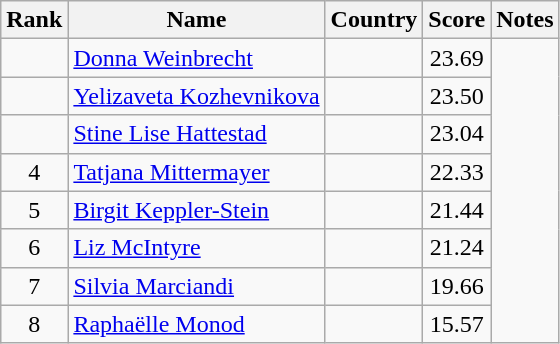<table class="wikitable sortable" style="text-align:center">
<tr>
<th>Rank</th>
<th>Name</th>
<th>Country</th>
<th>Score</th>
<th>Notes</th>
</tr>
<tr>
<td></td>
<td align=left><a href='#'>Donna Weinbrecht</a></td>
<td align=left></td>
<td>23.69</td>
</tr>
<tr>
<td></td>
<td align=left><a href='#'>Yelizaveta Kozhevnikova</a></td>
<td align=left></td>
<td>23.50</td>
</tr>
<tr>
<td></td>
<td align=left><a href='#'>Stine Lise Hattestad</a></td>
<td align=left></td>
<td>23.04</td>
</tr>
<tr>
<td>4</td>
<td align=left><a href='#'>Tatjana Mittermayer</a></td>
<td align=left></td>
<td>22.33</td>
</tr>
<tr>
<td>5</td>
<td align=left><a href='#'>Birgit Keppler-Stein</a></td>
<td align=left></td>
<td>21.44</td>
</tr>
<tr>
<td>6</td>
<td align=left><a href='#'>Liz McIntyre</a></td>
<td align=left></td>
<td>21.24</td>
</tr>
<tr>
<td>7</td>
<td align=left><a href='#'>Silvia Marciandi</a></td>
<td align=left></td>
<td>19.66</td>
</tr>
<tr>
<td>8</td>
<td align=left><a href='#'>Raphaëlle Monod</a></td>
<td align=left></td>
<td>15.57</td>
</tr>
</table>
